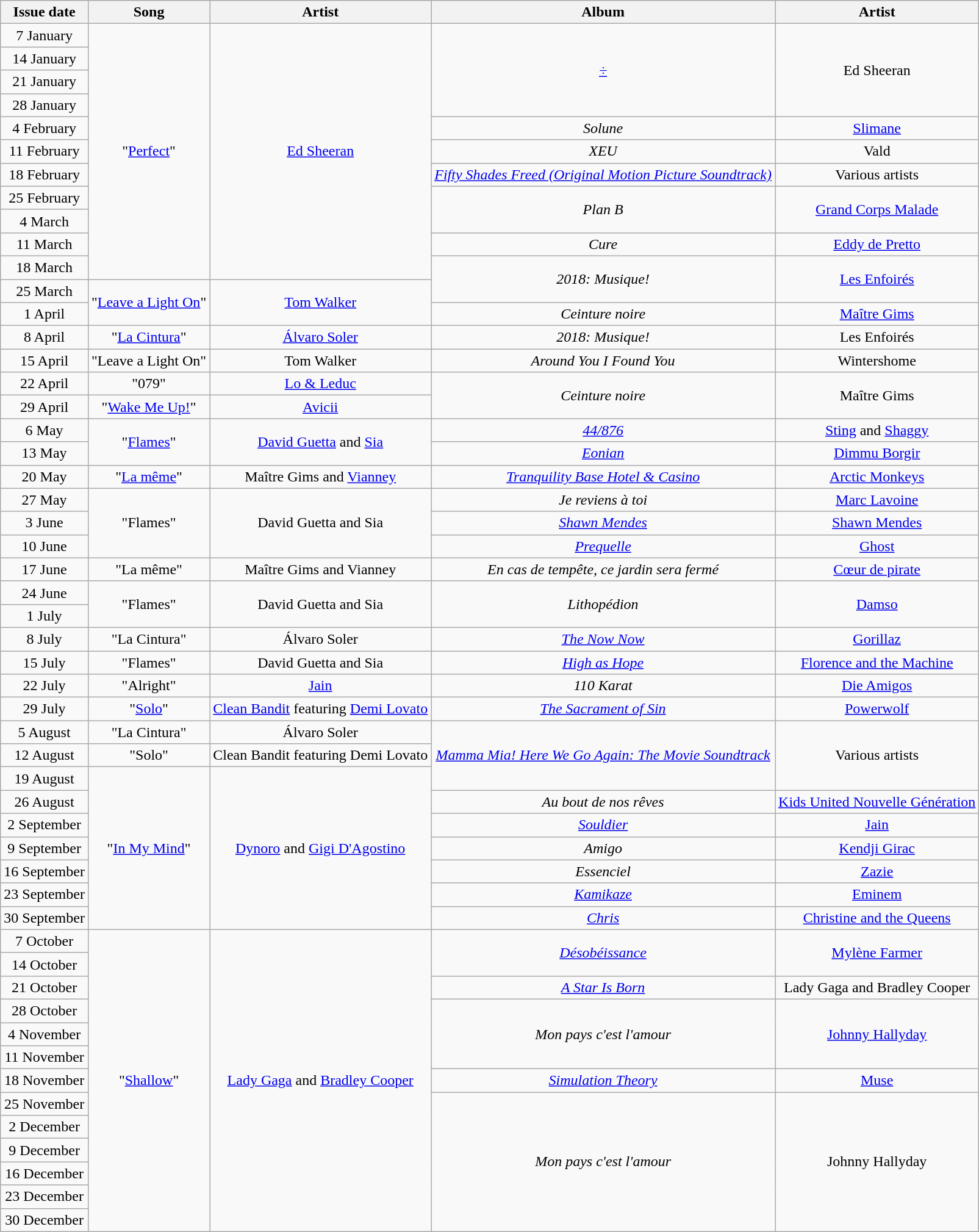<table class="wikitable plainrowheaders" style="text-align:center">
<tr>
<th scope="col">Issue date</th>
<th scope="col">Song</th>
<th scope="col">Artist</th>
<th scope="col">Album</th>
<th scope="col">Artist</th>
</tr>
<tr>
<td scope="row">7 January</td>
<td rowspan="11">"<a href='#'>Perfect</a>"</td>
<td rowspan="11"><a href='#'>Ed Sheeran</a></td>
<td rowspan="4"><em><a href='#'>÷</a></em></td>
<td rowspan="4">Ed Sheeran</td>
</tr>
<tr>
<td scope="row">14 January</td>
</tr>
<tr>
<td scope="row">21 January</td>
</tr>
<tr>
<td scope="row">28 January</td>
</tr>
<tr>
<td scope="row">4 February</td>
<td><em>Solune</em></td>
<td><a href='#'>Slimane</a></td>
</tr>
<tr>
<td scope="row">11 February</td>
<td><em>XEU</em></td>
<td>Vald</td>
</tr>
<tr>
<td scope="row">18 February</td>
<td><em><a href='#'>Fifty Shades Freed (Original Motion Picture Soundtrack)</a></em></td>
<td>Various artists</td>
</tr>
<tr>
<td scope="row">25 February</td>
<td rowspan="2"><em>Plan B</em></td>
<td rowspan="2"><a href='#'>Grand Corps Malade</a></td>
</tr>
<tr>
<td scope="row">4 March</td>
</tr>
<tr>
<td scope="row">11 March</td>
<td><em>Cure</em></td>
<td><a href='#'>Eddy de Pretto</a></td>
</tr>
<tr>
<td scope="row">18 March</td>
<td rowspan="2"><em>2018: Musique!</em></td>
<td rowspan="2"><a href='#'>Les Enfoirés</a></td>
</tr>
<tr>
<td scope="row">25 March</td>
<td rowspan="2">"<a href='#'>Leave a Light On</a>"</td>
<td rowspan="2"><a href='#'>Tom Walker</a></td>
</tr>
<tr>
<td scope="row">1 April</td>
<td><em>Ceinture noire</em></td>
<td><a href='#'>Maître Gims</a></td>
</tr>
<tr>
<td scope="row">8 April</td>
<td>"<a href='#'>La Cintura</a>"</td>
<td><a href='#'>Álvaro Soler</a></td>
<td><em>2018: Musique!</em></td>
<td>Les Enfoirés</td>
</tr>
<tr>
<td scope="row">15 April</td>
<td>"Leave a Light On"</td>
<td>Tom Walker</td>
<td><em>Around You I Found You</em></td>
<td>Wintershome</td>
</tr>
<tr>
<td scope="row">22 April</td>
<td>"079"</td>
<td><a href='#'>Lo & Leduc</a></td>
<td rowspan="2"><em>Ceinture noire</em></td>
<td rowspan="2">Maître Gims</td>
</tr>
<tr>
<td scope="row">29 April</td>
<td>"<a href='#'>Wake Me Up!</a>"</td>
<td><a href='#'>Avicii</a></td>
</tr>
<tr>
<td scope="row">6 May</td>
<td rowspan="2">"<a href='#'>Flames</a>"</td>
<td rowspan="2"><a href='#'>David Guetta</a> and <a href='#'>Sia</a></td>
<td><em><a href='#'>44/876</a></em></td>
<td><a href='#'>Sting</a> and <a href='#'>Shaggy</a></td>
</tr>
<tr>
<td scope="row">13 May</td>
<td><em><a href='#'>Eonian</a></em></td>
<td><a href='#'>Dimmu Borgir</a></td>
</tr>
<tr>
<td scope="row">20 May</td>
<td>"<a href='#'>La même</a>"</td>
<td>Maître Gims and <a href='#'>Vianney</a></td>
<td><em><a href='#'>Tranquility Base Hotel & Casino</a></em></td>
<td><a href='#'>Arctic Monkeys</a></td>
</tr>
<tr>
<td scope="row">27 May</td>
<td rowspan="3">"Flames"</td>
<td rowspan="3">David Guetta and Sia</td>
<td><em>Je reviens à toi</em></td>
<td><a href='#'>Marc Lavoine</a></td>
</tr>
<tr>
<td scope="row">3 June</td>
<td><em><a href='#'>Shawn Mendes</a></em></td>
<td><a href='#'>Shawn Mendes</a></td>
</tr>
<tr>
<td scope="row">10 June</td>
<td><em><a href='#'>Prequelle</a></em></td>
<td><a href='#'>Ghost</a></td>
</tr>
<tr>
<td scope="row">17 June</td>
<td>"La même"</td>
<td>Maître Gims and Vianney</td>
<td><em>En cas de tempête, ce jardin sera fermé</em></td>
<td><a href='#'>Cœur de pirate</a></td>
</tr>
<tr>
<td scope="row">24 June</td>
<td rowspan="2">"Flames"</td>
<td rowspan="2">David Guetta and Sia</td>
<td rowspan="2"><em>Lithopédion</em></td>
<td rowspan="2"><a href='#'>Damso</a></td>
</tr>
<tr>
<td scope="row">1 July</td>
</tr>
<tr>
<td scope="row">8 July</td>
<td>"La Cintura"</td>
<td>Álvaro Soler</td>
<td><em><a href='#'>The Now Now</a></em></td>
<td><a href='#'>Gorillaz</a></td>
</tr>
<tr>
<td scope="row">15 July</td>
<td>"Flames"</td>
<td>David Guetta and Sia</td>
<td><em><a href='#'>High as Hope</a></em></td>
<td><a href='#'>Florence and the Machine</a></td>
</tr>
<tr>
<td scope="row">22 July</td>
<td>"Alright"</td>
<td><a href='#'>Jain</a></td>
<td><em>110 Karat</em></td>
<td><a href='#'>Die Amigos</a></td>
</tr>
<tr>
<td scope="row">29 July</td>
<td>"<a href='#'>Solo</a>"</td>
<td><a href='#'>Clean Bandit</a> featuring <a href='#'>Demi Lovato</a></td>
<td><em><a href='#'>The Sacrament of Sin</a></em></td>
<td><a href='#'>Powerwolf</a></td>
</tr>
<tr>
<td scope="row">5 August</td>
<td>"La Cintura"</td>
<td>Álvaro Soler</td>
<td rowspan="3"><em><a href='#'>Mamma Mia! Here We Go Again: The Movie Soundtrack</a></em></td>
<td rowspan="3">Various artists</td>
</tr>
<tr>
<td scope="row">12 August</td>
<td>"Solo"</td>
<td>Clean Bandit featuring Demi Lovato</td>
</tr>
<tr>
<td scope="row">19 August</td>
<td rowspan="7">"<a href='#'>In My Mind</a>"</td>
<td rowspan="7"><a href='#'>Dynoro</a> and <a href='#'>Gigi D'Agostino</a></td>
</tr>
<tr>
<td scope="row">26 August</td>
<td><em>Au bout de nos rêves</em></td>
<td><a href='#'>Kids United Nouvelle Génération</a></td>
</tr>
<tr>
<td scope="row">2 September</td>
<td><em><a href='#'>Souldier</a></em></td>
<td><a href='#'>Jain</a></td>
</tr>
<tr>
<td scope="row">9 September</td>
<td><em>Amigo</em></td>
<td><a href='#'>Kendji Girac</a></td>
</tr>
<tr>
<td scope="row">16 September</td>
<td><em>Essenciel</em></td>
<td><a href='#'>Zazie</a></td>
</tr>
<tr>
<td scope="row">23 September</td>
<td><em><a href='#'>Kamikaze</a></em></td>
<td><a href='#'>Eminem</a></td>
</tr>
<tr>
<td scope="row">30 September</td>
<td><em><a href='#'>Chris</a></em></td>
<td><a href='#'>Christine and the Queens</a></td>
</tr>
<tr>
<td scope="row">7 October</td>
<td rowspan="13">"<a href='#'>Shallow</a>"</td>
<td rowspan="13"><a href='#'>Lady Gaga</a> and <a href='#'>Bradley Cooper</a></td>
<td rowspan="2"><em><a href='#'>Désobéissance</a></em></td>
<td rowspan="2"><a href='#'>Mylène Farmer</a></td>
</tr>
<tr>
<td scope="row">14 October</td>
</tr>
<tr>
<td scope="row">21 October</td>
<td><em><a href='#'>A Star Is Born</a></em></td>
<td>Lady Gaga and Bradley Cooper</td>
</tr>
<tr>
<td scope="row">28 October</td>
<td rowspan="3"><em>Mon pays c'est l'amour</em></td>
<td rowspan="3"><a href='#'>Johnny Hallyday</a></td>
</tr>
<tr>
<td scope="row">4 November</td>
</tr>
<tr>
<td scope="row">11 November</td>
</tr>
<tr>
<td scope="row">18 November</td>
<td><em><a href='#'>Simulation Theory</a></em></td>
<td><a href='#'>Muse</a></td>
</tr>
<tr>
<td scope="row">25 November</td>
<td rowspan="6"><em>Mon pays c'est l'amour</em></td>
<td rowspan="6">Johnny Hallyday</td>
</tr>
<tr>
<td scope="row">2 December</td>
</tr>
<tr>
<td scope="row">9 December</td>
</tr>
<tr>
<td scope="row">16 December</td>
</tr>
<tr>
<td scope="row">23 December</td>
</tr>
<tr>
<td scope="row">30 December</td>
</tr>
</table>
